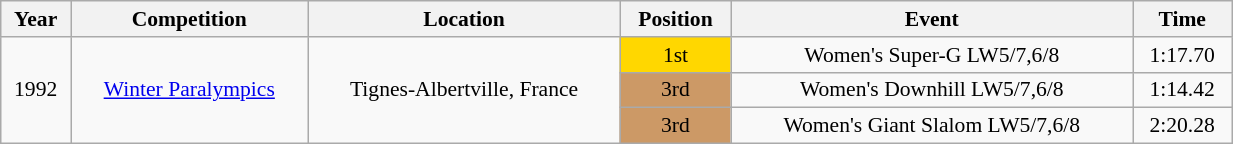<table class="wikitable" width=65% style="font-size:90%; text-align:center;">
<tr>
<th>Year</th>
<th>Competition</th>
<th>Location</th>
<th>Position</th>
<th>Event</th>
<th>Time</th>
</tr>
<tr>
<td rowspan=3>1992</td>
<td rowspan=3><a href='#'>Winter Paralympics</a></td>
<td rowspan=3>Tignes-Albertville, France</td>
<td bgcolor=gold>1st</td>
<td>Women's Super-G LW5/7,6/8</td>
<td>1:17.70</td>
</tr>
<tr>
<td bgcolor=cc9966>3rd</td>
<td>Women's Downhill LW5/7,6/8</td>
<td>1:14.42</td>
</tr>
<tr>
<td bgcolor=cc9966>3rd</td>
<td>Women's Giant Slalom LW5/7,6/8</td>
<td>2:20.28</td>
</tr>
</table>
